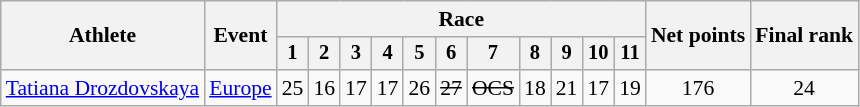<table class="wikitable" style="font-size:90%">
<tr>
<th rowspan="2">Athlete</th>
<th rowspan="2">Event</th>
<th colspan=11>Race</th>
<th rowspan=2>Net points</th>
<th rowspan=2>Final rank</th>
</tr>
<tr style="font-size:95%">
<th>1</th>
<th>2</th>
<th>3</th>
<th>4</th>
<th>5</th>
<th>6</th>
<th>7</th>
<th>8</th>
<th>9</th>
<th>10</th>
<th>11</th>
</tr>
<tr align=center>
<td align=left><a href='#'>Tatiana Drozdovskaya</a></td>
<td align=left><a href='#'>Europe</a></td>
<td>25</td>
<td>16</td>
<td>17</td>
<td>17</td>
<td>26</td>
<td><s>27</s></td>
<td><s>OCS</s></td>
<td>18</td>
<td>21</td>
<td>17</td>
<td>19</td>
<td>176</td>
<td>24</td>
</tr>
</table>
